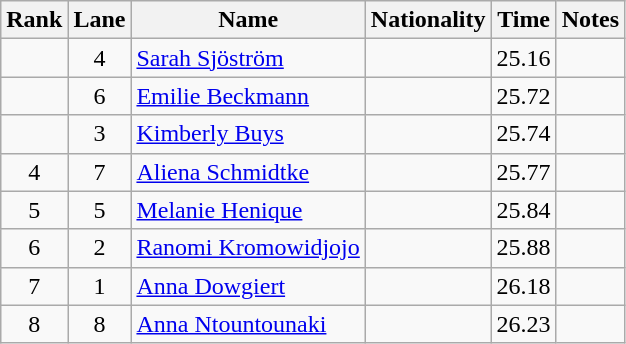<table class="wikitable sortable" style="text-align:center">
<tr>
<th>Rank</th>
<th>Lane</th>
<th>Name</th>
<th>Nationality</th>
<th>Time</th>
<th>Notes</th>
</tr>
<tr>
<td></td>
<td>4</td>
<td align=left><a href='#'>Sarah Sjöström</a></td>
<td align=left></td>
<td>25.16</td>
<td></td>
</tr>
<tr>
<td></td>
<td>6</td>
<td align=left><a href='#'>Emilie Beckmann</a></td>
<td align=left></td>
<td>25.72</td>
<td></td>
</tr>
<tr>
<td></td>
<td>3</td>
<td align=left><a href='#'>Kimberly Buys</a></td>
<td align=left></td>
<td>25.74</td>
<td></td>
</tr>
<tr>
<td>4</td>
<td>7</td>
<td align=left><a href='#'>Aliena Schmidtke</a></td>
<td align=left></td>
<td>25.77</td>
<td></td>
</tr>
<tr>
<td>5</td>
<td>5</td>
<td align=left><a href='#'>Melanie Henique</a></td>
<td align=left></td>
<td>25.84</td>
<td></td>
</tr>
<tr>
<td>6</td>
<td>2</td>
<td align=left><a href='#'>Ranomi Kromowidjojo</a></td>
<td align=left></td>
<td>25.88</td>
<td></td>
</tr>
<tr>
<td>7</td>
<td>1</td>
<td align=left><a href='#'>Anna Dowgiert</a></td>
<td align=left></td>
<td>26.18</td>
<td></td>
</tr>
<tr>
<td>8</td>
<td>8</td>
<td align=left><a href='#'>Anna Ntountounaki</a></td>
<td align=left></td>
<td>26.23</td>
<td></td>
</tr>
</table>
